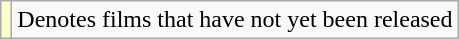<table class="wikitable">
<tr>
<td style="background:#ffc;"></td>
<td>Denotes films that have not yet been released</td>
</tr>
</table>
